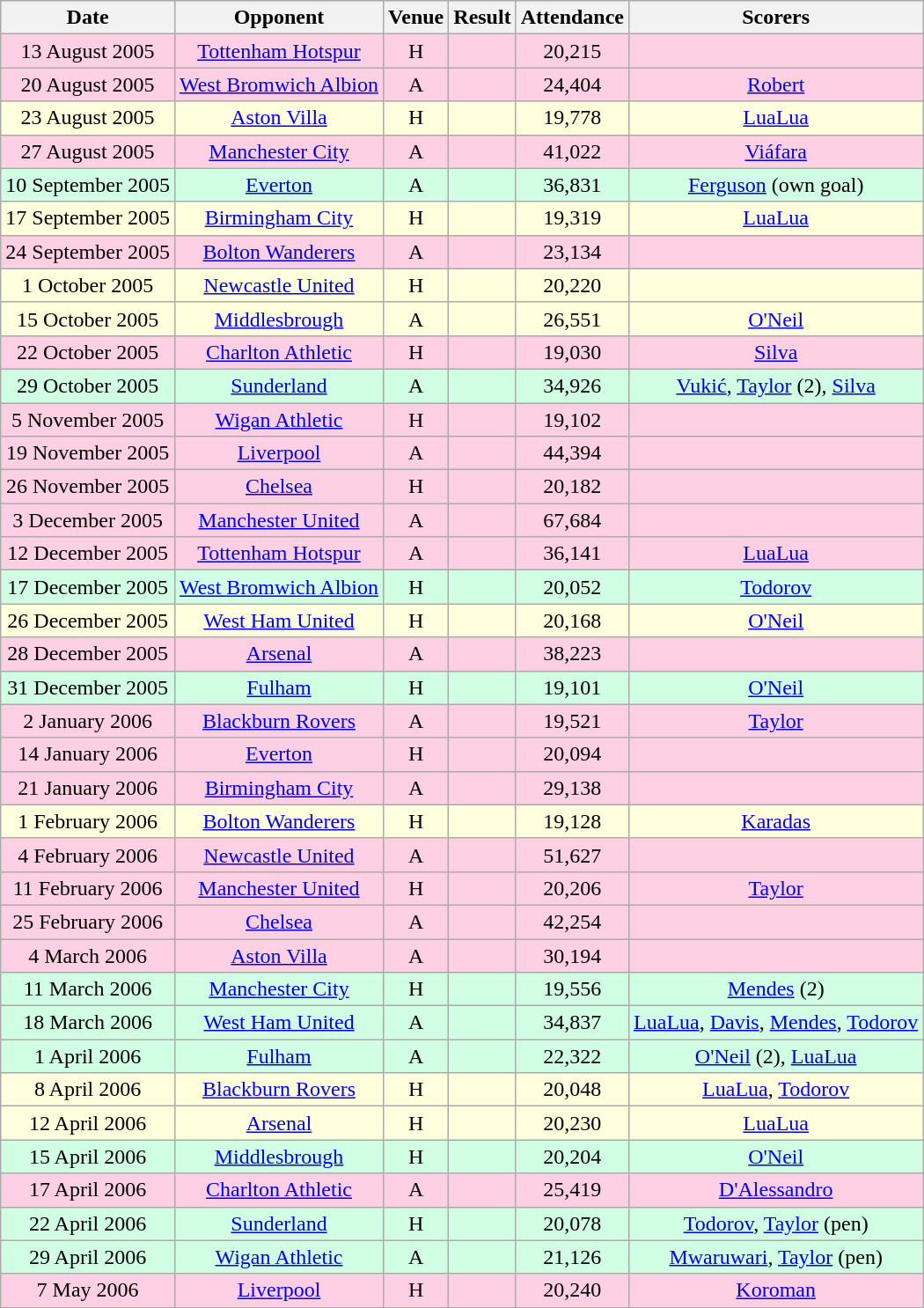<table class="wikitable sortable" style="text-align:center;">
<tr>
<th>Date</th>
<th>Opponent</th>
<th>Venue</th>
<th>Result</th>
<th>Attendance</th>
<th>Scorers</th>
</tr>
<tr style="background:#ffd0e3;">
<td>13 August 2005</td>
<td><a href='#'>Tottenham Hotspur</a></td>
<td>H</td>
<td></td>
<td>20,215</td>
<td></td>
</tr>
<tr style="background:#ffd0e3;">
<td>20 August 2005</td>
<td><a href='#'>West Bromwich Albion</a></td>
<td>A</td>
<td></td>
<td>24,404</td>
<td><a href='#'>Robert</a></td>
</tr>
<tr style="background:#ffffdd;">
<td>23 August 2005</td>
<td><a href='#'>Aston Villa</a></td>
<td>H</td>
<td></td>
<td>19,778</td>
<td><a href='#'>LuaLua</a></td>
</tr>
<tr style="background:#ffd0e3;">
<td>27 August 2005</td>
<td><a href='#'>Manchester City</a></td>
<td>A</td>
<td></td>
<td>41,022</td>
<td><a href='#'>Viáfara</a></td>
</tr>
<tr style="background:#d0ffe3;">
<td>10 September 2005</td>
<td><a href='#'>Everton</a></td>
<td>A</td>
<td></td>
<td>36,831</td>
<td><a href='#'>Ferguson</a> (own goal)</td>
</tr>
<tr style="background:#ffffdd;">
<td>17 September 2005</td>
<td><a href='#'>Birmingham City</a></td>
<td>H</td>
<td></td>
<td>19,319</td>
<td><a href='#'>LuaLua</a></td>
</tr>
<tr style="background:#ffd0e3;">
<td>24 September 2005</td>
<td><a href='#'>Bolton Wanderers</a></td>
<td>A</td>
<td></td>
<td>23,134</td>
<td></td>
</tr>
<tr style="background:#ffffdd;">
<td>1 October 2005</td>
<td><a href='#'>Newcastle United</a></td>
<td>H</td>
<td></td>
<td>20,220</td>
<td></td>
</tr>
<tr style="background:#ffffdd;">
<td>15 October 2005</td>
<td><a href='#'>Middlesbrough</a></td>
<td>A</td>
<td></td>
<td>26,551</td>
<td><a href='#'>O'Neil</a></td>
</tr>
<tr style="background:#ffd0e3;">
<td>22 October 2005</td>
<td><a href='#'>Charlton Athletic</a></td>
<td>H</td>
<td></td>
<td>19,030</td>
<td><a href='#'>Silva</a></td>
</tr>
<tr style="background:#d0ffe3;">
<td>29 October 2005</td>
<td><a href='#'>Sunderland</a></td>
<td>A</td>
<td></td>
<td>34,926</td>
<td><a href='#'>Vukić</a>, <a href='#'>Taylor</a> (2), <a href='#'>Silva</a></td>
</tr>
<tr style="background:#ffd0e3;">
<td>5 November 2005</td>
<td><a href='#'>Wigan Athletic</a></td>
<td>H</td>
<td></td>
<td>19,102</td>
<td></td>
</tr>
<tr style="background:#ffd0e3;">
<td>19 November 2005</td>
<td><a href='#'>Liverpool</a></td>
<td>A</td>
<td></td>
<td>44,394</td>
<td></td>
</tr>
<tr style="background:#ffd0e3;">
<td>26 November 2005</td>
<td><a href='#'>Chelsea</a></td>
<td>H</td>
<td></td>
<td>20,182</td>
<td></td>
</tr>
<tr style="background:#ffd0e3;">
<td>3 December 2005</td>
<td><a href='#'>Manchester United</a></td>
<td>A</td>
<td></td>
<td>67,684</td>
<td></td>
</tr>
<tr style="background:#ffd0e3;">
<td>12 December 2005</td>
<td><a href='#'>Tottenham Hotspur</a></td>
<td>A</td>
<td></td>
<td>36,141</td>
<td><a href='#'>LuaLua</a></td>
</tr>
<tr style="background:#d0ffe3;">
<td>17 December 2005</td>
<td><a href='#'>West Bromwich Albion</a></td>
<td>H</td>
<td></td>
<td>20,052</td>
<td><a href='#'>Todorov</a></td>
</tr>
<tr style="background:#ffffdd;">
<td>26 December 2005</td>
<td><a href='#'>West Ham United</a></td>
<td>H</td>
<td></td>
<td>20,168</td>
<td><a href='#'>O'Neil</a></td>
</tr>
<tr style="background:#ffd0e3;">
<td>28 December 2005</td>
<td><a href='#'>Arsenal</a></td>
<td>A</td>
<td></td>
<td>38,223</td>
<td></td>
</tr>
<tr style="background:#d0ffe3;">
<td>31 December 2005</td>
<td><a href='#'>Fulham</a></td>
<td>H</td>
<td></td>
<td>19,101</td>
<td><a href='#'>O'Neil</a></td>
</tr>
<tr style="background:#ffd0e3;">
<td>2 January 2006</td>
<td><a href='#'>Blackburn Rovers</a></td>
<td>A</td>
<td></td>
<td>19,521</td>
<td><a href='#'>Taylor</a></td>
</tr>
<tr style="background:#ffd0e3;">
<td>14 January 2006</td>
<td><a href='#'>Everton</a></td>
<td>H</td>
<td></td>
<td>20,094</td>
<td></td>
</tr>
<tr style="background:#ffd0e3;">
<td>21 January 2006</td>
<td><a href='#'>Birmingham City</a></td>
<td>A</td>
<td></td>
<td>29,138</td>
<td></td>
</tr>
<tr style="background:#ffffdd;">
<td>1 February 2006</td>
<td><a href='#'>Bolton Wanderers</a></td>
<td>H</td>
<td></td>
<td>19,128</td>
<td><a href='#'>Karadas</a></td>
</tr>
<tr style="background:#ffd0e3;">
<td>4 February 2006</td>
<td><a href='#'>Newcastle United</a></td>
<td>A</td>
<td></td>
<td>51,627</td>
<td></td>
</tr>
<tr style="background:#ffd0e3;">
<td>11 February 2006</td>
<td><a href='#'>Manchester United</a></td>
<td>H</td>
<td></td>
<td>20,206</td>
<td><a href='#'>Taylor</a></td>
</tr>
<tr style="background:#ffd0e3;">
<td>25 February 2006</td>
<td><a href='#'>Chelsea</a></td>
<td>A</td>
<td></td>
<td>42,254</td>
<td></td>
</tr>
<tr style="background:#ffd0e3;">
<td>4 March 2006</td>
<td><a href='#'>Aston Villa</a></td>
<td>A</td>
<td></td>
<td>30,194</td>
<td></td>
</tr>
<tr style="background:#d0ffe3;">
<td>11 March 2006</td>
<td><a href='#'>Manchester City</a></td>
<td>H</td>
<td></td>
<td>19,556</td>
<td><a href='#'>Mendes</a> (2)</td>
</tr>
<tr style="background:#d0ffe3;">
<td>18 March 2006</td>
<td><a href='#'>West Ham United</a></td>
<td>A</td>
<td></td>
<td>34,837</td>
<td><a href='#'>LuaLua</a>, <a href='#'>Davis</a>, <a href='#'>Mendes</a>, <a href='#'>Todorov</a></td>
</tr>
<tr style="background:#d0ffe3;">
<td>1 April 2006</td>
<td><a href='#'>Fulham</a></td>
<td>A</td>
<td></td>
<td>22,322</td>
<td><a href='#'>O'Neil</a> (2), <a href='#'>LuaLua</a></td>
</tr>
<tr style="background:#ffffdd;">
<td>8 April 2006</td>
<td><a href='#'>Blackburn Rovers</a></td>
<td>H</td>
<td></td>
<td>20,048</td>
<td><a href='#'>LuaLua</a>, <a href='#'>Todorov</a></td>
</tr>
<tr style="background:#ffffdd;">
<td>12 April 2006</td>
<td><a href='#'>Arsenal</a></td>
<td>H</td>
<td></td>
<td>20,230</td>
<td><a href='#'>LuaLua</a></td>
</tr>
<tr style="background:#d0ffe3;">
<td>15 April 2006</td>
<td><a href='#'>Middlesbrough</a></td>
<td>H</td>
<td></td>
<td>20,204</td>
<td><a href='#'>O'Neil</a></td>
</tr>
<tr style="background:#ffd0e3;">
<td>17 April 2006</td>
<td><a href='#'>Charlton Athletic</a></td>
<td>A</td>
<td></td>
<td>25,419</td>
<td><a href='#'>D'Alessandro</a></td>
</tr>
<tr style="background:#d0ffe3;">
<td>22 April 2006</td>
<td><a href='#'>Sunderland</a></td>
<td>H</td>
<td></td>
<td>20,078</td>
<td><a href='#'>Todorov</a>, <a href='#'>Taylor</a> (pen)</td>
</tr>
<tr style="background:#d0ffe3;">
<td>29 April 2006</td>
<td><a href='#'>Wigan Athletic</a></td>
<td>A</td>
<td></td>
<td>21,126</td>
<td><a href='#'>Mwaruwari</a>, <a href='#'>Taylor</a> (pen)</td>
</tr>
<tr style="background:#ffd0e3;">
<td>7 May 2006</td>
<td><a href='#'>Liverpool</a></td>
<td>H</td>
<td></td>
<td>20,240</td>
<td><a href='#'>Koroman</a></td>
</tr>
</table>
